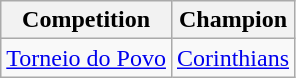<table class="wikitable">
<tr>
<th>Competition</th>
<th>Champion</th>
</tr>
<tr>
<td><a href='#'>Torneio do Povo</a></td>
<td><a href='#'>Corinthians</a></td>
</tr>
</table>
